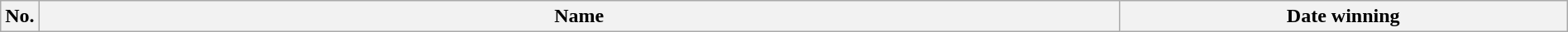<table class="wikitable" width=100%>
<tr>
<th style="width:1%;">No.</th>
<th style="width:70%;">Name</th>
<th style="width:29%;">Date winning</th>
</tr>
</table>
